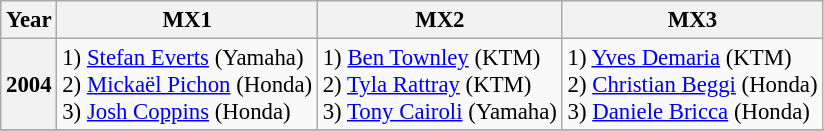<table class="wikitable" style="font-size: 95%;">
<tr>
<th>Year</th>
<th>MX1</th>
<th>MX2</th>
<th>MX3</th>
</tr>
<tr>
<th align=center>2004</th>
<td>1)  <a href='#'>Stefan Everts</a> (Yamaha)<br>2)  <a href='#'>Mickaël Pichon</a> (Honda)<br>3)  <a href='#'>Josh Coppins</a> (Honda)</td>
<td>1)  <a href='#'>Ben Townley</a> (KTM)<br>2)  <a href='#'>Tyla Rattray</a> (KTM)<br>3)  <a href='#'>Tony Cairoli</a> (Yamaha)</td>
<td>1)  <a href='#'>Yves Demaria</a> (KTM)<br>2)  <a href='#'>Christian Beggi</a> (Honda)<br>3)  <a href='#'>Daniele Bricca</a> (Honda)</td>
</tr>
<tr>
</tr>
</table>
